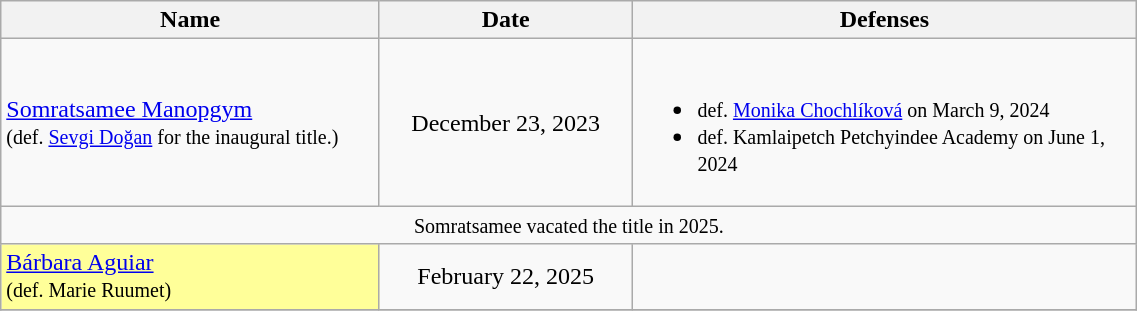<table class="wikitable" width=60%>
<tr>
<th width=30%>Name</th>
<th width=20%>Date</th>
<th width=40%>Defenses</th>
</tr>
<tr>
<td align=left> <a href='#'>Somratsamee Manopgym</a> <br><small>(def. <a href='#'>Sevgi Doğan</a> for the inaugural title.)</small></td>
<td align=center>December 23, 2023</td>
<td><br><ul><li><small>def. <a href='#'>Monika Chochlíková</a> on March 9, 2024</small></li><li><small>def. Kamlaipetch Petchyindee Academy on June 1, 2024</small></li></ul></td>
</tr>
<tr>
<td colspan=4 align=center><small>Somratsamee vacated the title in 2025.</small></td>
</tr>
<tr>
<td align=left bgcolor="#FFFF99"> <a href='#'>Bárbara Aguiar</a> <br><small>(def. Marie Ruumet)</small></td>
<td align=center>February 22, 2025</td>
<td></td>
</tr>
<tr>
</tr>
</table>
